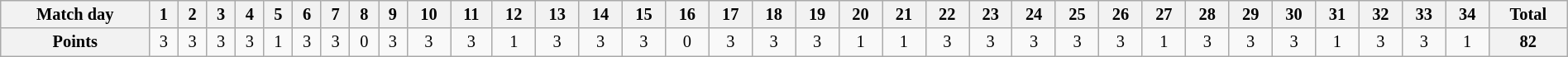<table class="wikitable" style="width:100%; font-size:85%;">
<tr valign=top>
<th align=center>Match day</th>
<th align=center>1</th>
<th align=center>2</th>
<th align=center>3</th>
<th align=center>4</th>
<th align=center>5</th>
<th align=center>6</th>
<th align=center>7</th>
<th align=center>8</th>
<th align=center>9</th>
<th align=center>10</th>
<th align=center>11</th>
<th align=center>12</th>
<th align=center>13</th>
<th align=center>14</th>
<th align=center>15</th>
<th align=center>16</th>
<th align=center>17</th>
<th align=center>18</th>
<th align=center>19</th>
<th align=center>20</th>
<th align=center>21</th>
<th align=center>22</th>
<th align=center>23</th>
<th align=center>24</th>
<th align=center>25</th>
<th align=center>26</th>
<th align=center>27</th>
<th align=center>28</th>
<th align=center>29</th>
<th align=center>30</th>
<th align=center>31</th>
<th align=center>32</th>
<th align=center>33</th>
<th align=center>34</th>
<th align=center>Total</th>
</tr>
<tr>
<th align=center>Points</th>
<td align=center>3</td>
<td align=center>3</td>
<td align=center>3</td>
<td align=center>3</td>
<td align=center>1</td>
<td align=center>3</td>
<td align=center>3</td>
<td align=center>0</td>
<td align=center>3</td>
<td align=center>3</td>
<td align=center>3</td>
<td align=center>1</td>
<td align=center>3</td>
<td align=center>3</td>
<td align=center>3</td>
<td align=center>0</td>
<td align=center>3</td>
<td align=center>3</td>
<td align=center>3</td>
<td align=center>1</td>
<td align=center>1</td>
<td align=center>3</td>
<td align=center>3</td>
<td align=center>3</td>
<td align=center>3</td>
<td align=center>3</td>
<td align=center>1</td>
<td align=center>3</td>
<td align=center>3</td>
<td align=center>3</td>
<td align=center>1</td>
<td align=center>3</td>
<td align=center>3</td>
<td align=center>1</td>
<th align="center">82</th>
</tr>
</table>
